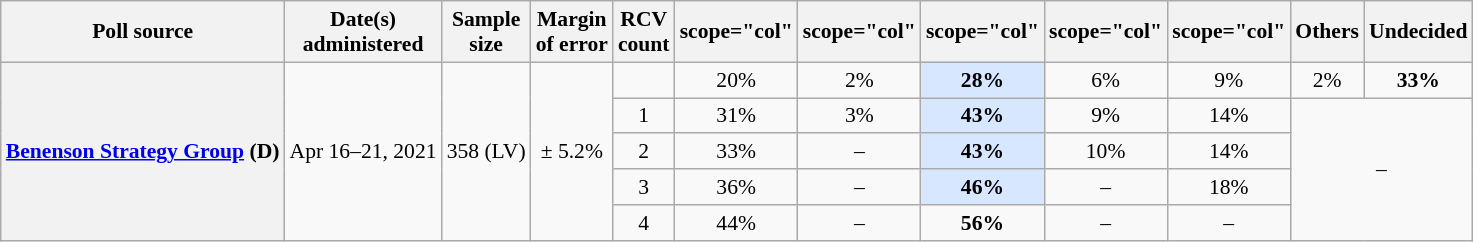<table class="wikitable plainrowheaders" style="text-align:center; font-size:90%;">
<tr>
<th scope="col">Poll source</th>
<th scope="col">Date(s)<br>administered</th>
<th scope="col">Sample<br>size</th>
<th scope="col">Margin<br>of error</th>
<th scope="col">RCV<br>count</th>
<th>scope="col" </th>
<th>scope="col" </th>
<th>scope="col" </th>
<th>scope="col" </th>
<th>scope="col" </th>
<th scope="col">Others</th>
<th scope="col">Undecided</th>
</tr>
<tr>
<th scope="row" rowspan="5"><a href='#'>Benenson Strategy Group</a> (D)</th>
<td rowspan="5">Apr 16–21, 2021</td>
<td rowspan="5">358 (LV)</td>
<td rowspan="5">± 5.2%</td>
<td></td>
<td>20%</td>
<td>2%</td>
<td style="background:#d7e7ff"><strong>28%</strong></td>
<td>6%</td>
<td>9%</td>
<td>2%</td>
<td><strong>33%</strong></td>
</tr>
<tr>
<td>1</td>
<td>31%</td>
<td>3%</td>
<td style="background:#d7e7ff"><strong>43%</strong></td>
<td>9%</td>
<td>14%</td>
<td rowspan="4" colspan="2">–</td>
</tr>
<tr>
<td>2</td>
<td>33%</td>
<td>–</td>
<td style="background:#d7e7ff"><strong>43%</strong></td>
<td>10%</td>
<td>14%</td>
</tr>
<tr>
<td>3</td>
<td>36%</td>
<td>–</td>
<td style="background:#d7e7ff"><strong>46%</strong></td>
<td>–</td>
<td>18%</td>
</tr>
<tr>
<td>4</td>
<td>44%</td>
<td>–</td>
<td><strong>56%</strong></td>
<td>–</td>
<td>–</td>
</tr>
</table>
